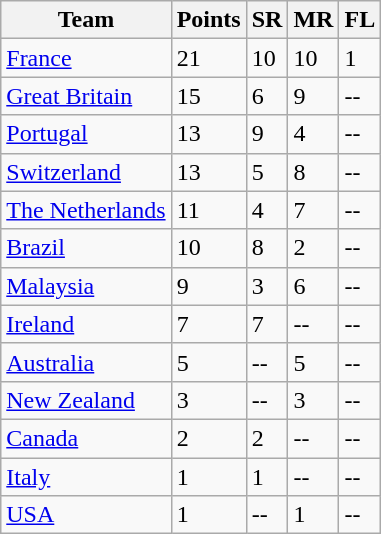<table class="wikitable">
<tr>
<th>Team</th>
<th>Points</th>
<th>SR</th>
<th>MR</th>
<th>FL</th>
</tr>
<tr>
<td> <a href='#'>France</a></td>
<td>21</td>
<td>10</td>
<td>10</td>
<td>1</td>
</tr>
<tr>
<td> <a href='#'>Great Britain</a></td>
<td>15</td>
<td>6</td>
<td>9</td>
<td>--</td>
</tr>
<tr>
<td> <a href='#'>Portugal</a></td>
<td>13</td>
<td>9</td>
<td>4</td>
<td>--</td>
</tr>
<tr>
<td> <a href='#'>Switzerland</a></td>
<td>13</td>
<td>5</td>
<td>8</td>
<td>--</td>
</tr>
<tr>
<td> <a href='#'>The Netherlands</a></td>
<td>11</td>
<td>4</td>
<td>7</td>
<td>--</td>
</tr>
<tr>
<td> <a href='#'>Brazil</a></td>
<td>10</td>
<td>8</td>
<td>2</td>
<td>--</td>
</tr>
<tr>
<td> <a href='#'>Malaysia</a></td>
<td>9</td>
<td>3</td>
<td>6</td>
<td>--</td>
</tr>
<tr>
<td> <a href='#'>Ireland</a></td>
<td>7</td>
<td>7</td>
<td>--</td>
<td>--</td>
</tr>
<tr>
<td> <a href='#'>Australia</a></td>
<td>5</td>
<td>--</td>
<td>5</td>
<td>--</td>
</tr>
<tr>
<td> <a href='#'>New Zealand</a></td>
<td>3</td>
<td>--</td>
<td>3</td>
<td>--</td>
</tr>
<tr>
<td> <a href='#'>Canada</a></td>
<td>2</td>
<td>2</td>
<td>--</td>
<td>--</td>
</tr>
<tr>
<td> <a href='#'>Italy</a></td>
<td>1</td>
<td>1</td>
<td>--</td>
<td>--</td>
</tr>
<tr>
<td> <a href='#'>USA</a></td>
<td>1</td>
<td>--</td>
<td>1</td>
<td>--</td>
</tr>
</table>
